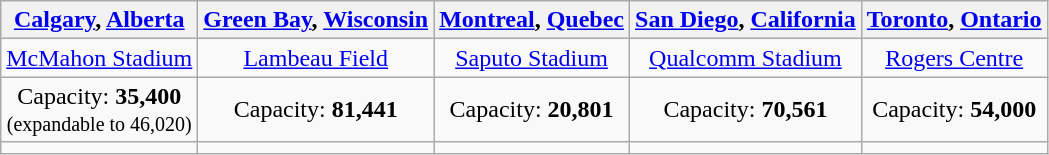<table class="wikitable" style="text-align:center">
<tr>
<th><a href='#'>Calgary</a>, <a href='#'>Alberta</a></th>
<th><a href='#'>Green Bay</a>, <a href='#'>Wisconsin</a></th>
<th><a href='#'>Montreal</a>, <a href='#'>Quebec</a></th>
<th><a href='#'>San Diego</a>, <a href='#'>California</a></th>
<th><a href='#'>Toronto</a>, <a href='#'>Ontario</a></th>
</tr>
<tr>
<td><a href='#'>McMahon Stadium</a></td>
<td><a href='#'>Lambeau Field</a></td>
<td><a href='#'>Saputo Stadium</a></td>
<td><a href='#'>Qualcomm Stadium</a></td>
<td><a href='#'>Rogers Centre</a></td>
</tr>
<tr>
<td>Capacity: <strong>35,400</strong><br><small>(expandable to 46,020)</small></td>
<td>Capacity: <strong>81,441</strong></td>
<td>Capacity: <strong>20,801</strong></td>
<td>Capacity: <strong>70,561</strong></td>
<td>Capacity: <strong>54,000</strong></td>
</tr>
<tr>
<td></td>
<td></td>
<td></td>
<td></td>
<td></td>
</tr>
</table>
